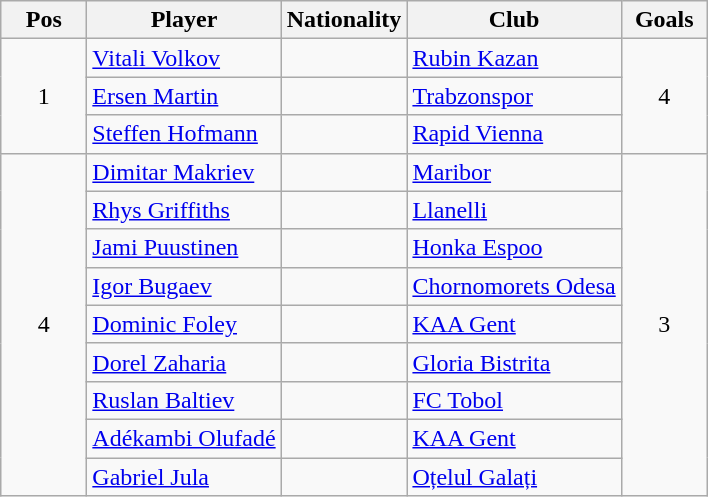<table class="wikitable">
<tr>
<th width="50px">Pos</th>
<th>Player</th>
<th>Nationality</th>
<th>Club</th>
<th width="50px">Goals</th>
</tr>
<tr align="center">
<td rowspan=3>1</td>
<td align="left"><a href='#'>Vitali Volkov</a></td>
<td align="left"></td>
<td align="left"><a href='#'>Rubin Kazan</a></td>
<td rowspan=3>4</td>
</tr>
<tr align="center">
<td align="left"><a href='#'>Ersen Martin</a></td>
<td align="left"></td>
<td align="left"><a href='#'>Trabzonspor</a></td>
</tr>
<tr align="center">
<td align="left"><a href='#'>Steffen Hofmann</a></td>
<td align="left"></td>
<td align="left"><a href='#'>Rapid Vienna</a></td>
</tr>
<tr align="center">
<td rowspan=9>4</td>
<td align="left"><a href='#'>Dimitar Makriev</a></td>
<td align="left"></td>
<td align="left"><a href='#'>Maribor</a></td>
<td rowspan=9>3</td>
</tr>
<tr align="center">
<td align="left"><a href='#'>Rhys Griffiths</a></td>
<td align="left"></td>
<td align="left"><a href='#'>Llanelli</a></td>
</tr>
<tr align="center">
<td align="left"><a href='#'>Jami Puustinen</a></td>
<td align="left"></td>
<td align="left"><a href='#'>Honka Espoo</a></td>
</tr>
<tr align="center">
<td align="left"><a href='#'>Igor Bugaev</a></td>
<td align="left"></td>
<td align="left"><a href='#'>Chornomorets Odesa</a></td>
</tr>
<tr align="center">
<td align="left"><a href='#'>Dominic Foley</a></td>
<td align="left"></td>
<td align="left"><a href='#'>KAA Gent</a></td>
</tr>
<tr align="center">
<td align="left"><a href='#'>Dorel Zaharia</a></td>
<td align="left"></td>
<td align="left"><a href='#'>Gloria Bistrita</a></td>
</tr>
<tr align="center">
<td align="left"><a href='#'>Ruslan Baltiev</a></td>
<td align="left"></td>
<td align="left"><a href='#'>FC Tobol</a></td>
</tr>
<tr align="center">
<td align="left"><a href='#'>Adékambi Olufadé</a></td>
<td align="left"></td>
<td align="left"><a href='#'>KAA Gent</a></td>
</tr>
<tr align="center">
<td align="left"><a href='#'>Gabriel Jula</a></td>
<td align="left"></td>
<td align="left"><a href='#'>Oțelul Galați</a></td>
</tr>
</table>
